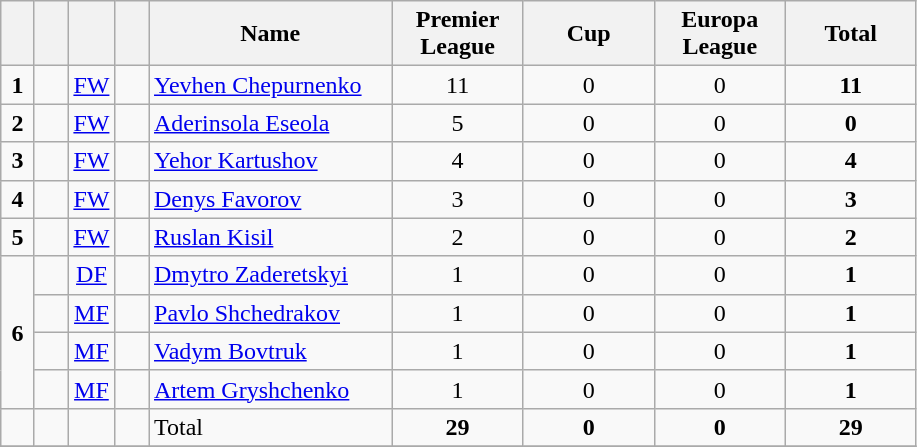<table class="wikitable" style="text-align:center">
<tr>
<th width=15></th>
<th width=15></th>
<th width=15></th>
<th width=15></th>
<th width=155>Name</th>
<th width=80><strong>Premier League</strong></th>
<th width=80><strong>Cup</strong></th>
<th width=80><strong>Europa League</strong></th>
<th width=80>Total</th>
</tr>
<tr>
<td><strong>1</strong></td>
<td></td>
<td><a href='#'>FW</a></td>
<td></td>
<td align=left><a href='#'>Yevhen Chepurnenko</a></td>
<td>11</td>
<td>0</td>
<td>0</td>
<td><strong>11</strong></td>
</tr>
<tr>
<td><strong>2</strong></td>
<td></td>
<td><a href='#'>FW</a></td>
<td></td>
<td align=left><a href='#'>Aderinsola Eseola</a></td>
<td>5</td>
<td>0</td>
<td>0</td>
<td><strong>0</strong></td>
</tr>
<tr>
<td><strong>3</strong></td>
<td></td>
<td><a href='#'>FW</a></td>
<td></td>
<td align=left><a href='#'>Yehor Kartushov</a></td>
<td>4</td>
<td>0</td>
<td>0</td>
<td><strong>4</strong></td>
</tr>
<tr>
<td><strong>4</strong></td>
<td></td>
<td><a href='#'>FW</a></td>
<td></td>
<td align=left><a href='#'>Denys Favorov</a></td>
<td>3</td>
<td>0</td>
<td>0</td>
<td><strong>3</strong></td>
</tr>
<tr>
<td><strong>5</strong></td>
<td></td>
<td><a href='#'>FW</a></td>
<td></td>
<td align=left><a href='#'>Ruslan Kisil</a></td>
<td>2</td>
<td>0</td>
<td>0</td>
<td><strong>2</strong></td>
</tr>
<tr>
<td rowspan=4><strong>6</strong></td>
<td></td>
<td><a href='#'>DF</a></td>
<td></td>
<td align=left><a href='#'>Dmytro Zaderetskyi</a></td>
<td>1</td>
<td>0</td>
<td>0</td>
<td><strong>1</strong></td>
</tr>
<tr>
<td></td>
<td><a href='#'>MF</a></td>
<td></td>
<td align=left><a href='#'>Pavlo Shchedrakov</a></td>
<td>1</td>
<td>0</td>
<td>0</td>
<td><strong>1</strong></td>
</tr>
<tr>
<td></td>
<td><a href='#'>MF</a></td>
<td></td>
<td align=left><a href='#'>Vadym Bovtruk</a></td>
<td>1</td>
<td>0</td>
<td>0</td>
<td><strong>1</strong></td>
</tr>
<tr>
<td></td>
<td><a href='#'>MF</a></td>
<td></td>
<td align=left><a href='#'>Artem Gryshchenko</a></td>
<td>1</td>
<td>0</td>
<td>0</td>
<td><strong>1</strong></td>
</tr>
<tr>
<td></td>
<td></td>
<td></td>
<td></td>
<td align=left>Total</td>
<td><strong>29</strong></td>
<td><strong>0</strong></td>
<td><strong>0</strong></td>
<td><strong>29</strong></td>
</tr>
<tr>
</tr>
</table>
